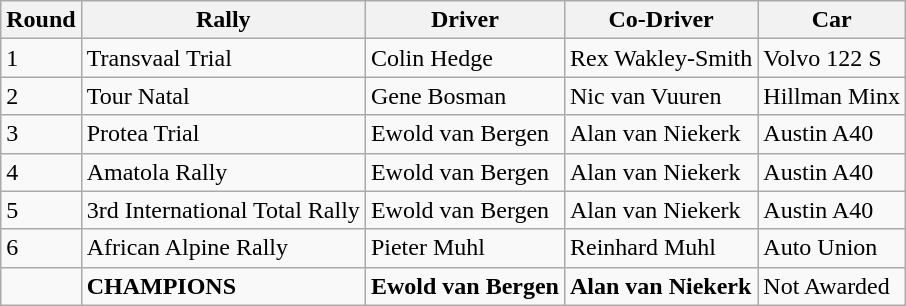<table class="wikitable">
<tr>
<th>Round</th>
<th>Rally</th>
<th>Driver</th>
<th>Co-Driver</th>
<th>Car</th>
</tr>
<tr>
<td>1</td>
<td>Transvaal Trial</td>
<td>Colin Hedge</td>
<td>Rex Wakley-Smith</td>
<td>Volvo 122 S</td>
</tr>
<tr>
<td>2</td>
<td>Tour Natal</td>
<td>Gene Bosman</td>
<td>Nic van Vuuren</td>
<td>Hillman Minx</td>
</tr>
<tr>
<td>3</td>
<td>Protea Trial</td>
<td>Ewold van Bergen</td>
<td>Alan van Niekerk</td>
<td>Austin A40</td>
</tr>
<tr>
<td>4</td>
<td>Amatola Rally</td>
<td>Ewold van Bergen</td>
<td>Alan van Niekerk</td>
<td>Austin A40</td>
</tr>
<tr>
<td>5</td>
<td>3rd International Total Rally</td>
<td>Ewold van Bergen</td>
<td>Alan van Niekerk</td>
<td>Austin A40</td>
</tr>
<tr>
<td>6</td>
<td>African Alpine Rally</td>
<td>Pieter Muhl</td>
<td>Reinhard Muhl</td>
<td>Auto Union</td>
</tr>
<tr>
<td></td>
<td><strong>CHAMPIONS</strong></td>
<td><strong>Ewold van Bergen</strong></td>
<td><strong>Alan van Niekerk</strong></td>
<td>Not Awarded</td>
</tr>
</table>
